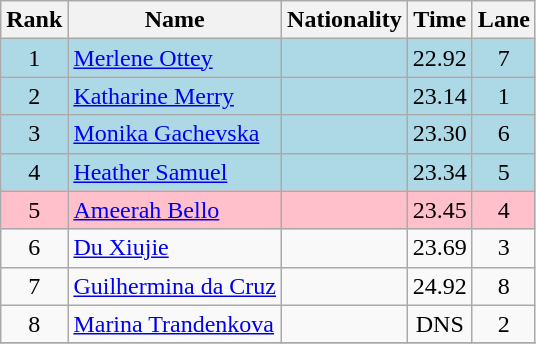<table class="wikitable sortable" style="text-align:center">
<tr>
<th>Rank</th>
<th>Name</th>
<th>Nationality</th>
<th>Time</th>
<th>Lane</th>
</tr>
<tr bgcolor=lightblue>
<td>1</td>
<td align=left><a href='#'>Merlene Ottey</a></td>
<td align=left></td>
<td>22.92</td>
<td>7</td>
</tr>
<tr bgcolor=lightblue>
<td>2</td>
<td align=left><a href='#'>Katharine Merry</a></td>
<td align=left></td>
<td>23.14</td>
<td>1</td>
</tr>
<tr bgcolor=lightblue>
<td>3</td>
<td align=left><a href='#'>Monika Gachevska</a></td>
<td align=left></td>
<td>23.30</td>
<td>6</td>
</tr>
<tr bgcolor=lightblue>
<td>4</td>
<td align=left><a href='#'>Heather Samuel</a></td>
<td align=left></td>
<td>23.34</td>
<td>5</td>
</tr>
<tr bgcolor=pink>
<td>5</td>
<td align=left><a href='#'>Ameerah Bello</a></td>
<td align=left></td>
<td>23.45</td>
<td>4</td>
</tr>
<tr>
<td>6</td>
<td align=left><a href='#'>Du Xiujie</a></td>
<td align=left></td>
<td>23.69</td>
<td>3</td>
</tr>
<tr>
<td>7</td>
<td align=left><a href='#'>Guilhermina da Cruz</a></td>
<td align=left></td>
<td>24.92</td>
<td>8</td>
</tr>
<tr>
<td>8</td>
<td align=left><a href='#'>Marina Trandenkova</a></td>
<td align=left></td>
<td>DNS</td>
<td>2</td>
</tr>
<tr>
</tr>
</table>
